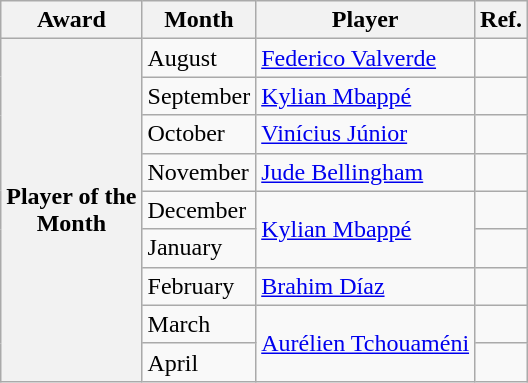<table class="wikitable">
<tr>
<th>Award</th>
<th>Month</th>
<th>Player</th>
<th>Ref.</th>
</tr>
<tr>
<th rowspan="9">Player of the<br>Month</th>
<td>August</td>
<td> <a href='#'>Federico Valverde</a></td>
<td align=center></td>
</tr>
<tr>
<td>September</td>
<td> <a href='#'>Kylian Mbappé</a></td>
<td align=center></td>
</tr>
<tr>
<td>October</td>
<td> <a href='#'>Vinícius Júnior</a></td>
<td align=center></td>
</tr>
<tr>
<td>November</td>
<td> <a href='#'>Jude Bellingham</a></td>
<td align=center></td>
</tr>
<tr>
<td>December</td>
<td rowspan="2"> <a href='#'>Kylian Mbappé</a></td>
<td align=center></td>
</tr>
<tr>
<td>January</td>
<td align=center></td>
</tr>
<tr>
<td>February</td>
<td> <a href='#'>Brahim Díaz</a></td>
<td align=center></td>
</tr>
<tr>
<td>March</td>
<td rowspan="2"> <a href='#'>Aurélien Tchouaméni</a></td>
<td align=center></td>
</tr>
<tr>
<td>April</td>
<td align=center></td>
</tr>
</table>
